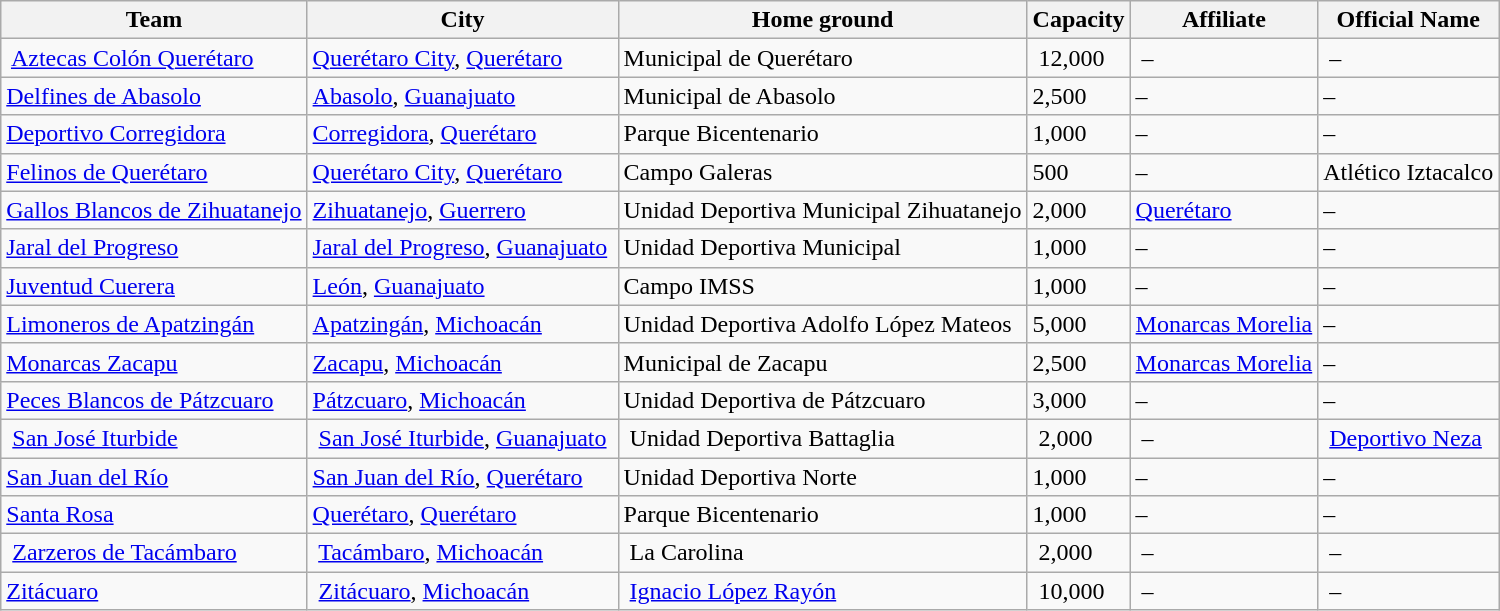<table class="wikitable sortable">
<tr>
<th>Team</th>
<th>City</th>
<th>Home ground</th>
<th>Capacity</th>
<th>Affiliate</th>
<th>Official Name</th>
</tr>
<tr>
<td> <a href='#'>Aztecas Colón Querétaro</a> </td>
<td><a href='#'>Querétaro City</a>, <a href='#'>Querétaro</a></td>
<td>Municipal de Querétaro</td>
<td> 12,000</td>
<td> – </td>
<td> –</td>
</tr>
<tr>
<td><a href='#'>Delfines de Abasolo</a></td>
<td><a href='#'>Abasolo</a>, <a href='#'>Guanajuato</a></td>
<td>Municipal de Abasolo</td>
<td>2,500</td>
<td>–</td>
<td>–</td>
</tr>
<tr>
<td><a href='#'>Deportivo Corregidora</a></td>
<td><a href='#'>Corregidora</a>, <a href='#'>Querétaro</a></td>
<td>Parque Bicentenario</td>
<td>1,000</td>
<td>–</td>
<td>–</td>
</tr>
<tr>
<td><a href='#'>Felinos de Querétaro</a></td>
<td><a href='#'>Querétaro City</a>, <a href='#'>Querétaro</a></td>
<td>Campo Galeras</td>
<td>500</td>
<td>–</td>
<td>Atlético Iztacalco</td>
</tr>
<tr>
<td><a href='#'>Gallos Blancos de Zihuatanejo</a></td>
<td><a href='#'>Zihuatanejo</a>, <a href='#'>Guerrero</a></td>
<td>Unidad Deportiva Municipal Zihuatanejo</td>
<td>2,000</td>
<td><a href='#'>Querétaro</a></td>
<td>–</td>
</tr>
<tr>
<td><a href='#'>Jaral del Progreso</a></td>
<td><a href='#'>Jaral del Progreso</a>, <a href='#'>Guanajuato</a></td>
<td>Unidad Deportiva Municipal</td>
<td>1,000</td>
<td>–</td>
<td>–</td>
</tr>
<tr>
<td><a href='#'>Juventud Cuerera</a></td>
<td><a href='#'>León</a>, <a href='#'>Guanajuato</a></td>
<td>Campo IMSS</td>
<td>1,000</td>
<td>–</td>
<td>–</td>
</tr>
<tr>
<td><a href='#'>Limoneros de Apatzingán</a></td>
<td><a href='#'>Apatzingán</a>, <a href='#'>Michoacán</a></td>
<td>Unidad Deportiva Adolfo López Mateos</td>
<td>5,000</td>
<td><a href='#'>Monarcas Morelia</a></td>
<td>–</td>
</tr>
<tr>
<td><a href='#'>Monarcas Zacapu</a></td>
<td><a href='#'>Zacapu</a>, <a href='#'>Michoacán</a></td>
<td>Municipal de Zacapu</td>
<td>2,500</td>
<td><a href='#'>Monarcas Morelia</a></td>
<td>–</td>
</tr>
<tr>
<td><a href='#'>Peces Blancos de Pátzcuaro</a></td>
<td><a href='#'>Pátzcuaro</a>, <a href='#'>Michoacán</a></td>
<td>Unidad Deportiva de Pátzcuaro</td>
<td>3,000</td>
<td>–</td>
<td>–</td>
</tr>
<tr>
<td> <a href='#'>San José Iturbide</a> </td>
<td> <a href='#'>San José Iturbide</a>, <a href='#'>Guanajuato</a> </td>
<td> Unidad Deportiva Battaglia </td>
<td> 2,000</td>
<td> – </td>
<td> <a href='#'>Deportivo Neza</a></td>
</tr>
<tr>
<td><a href='#'>San Juan del Río</a></td>
<td><a href='#'>San Juan del Río</a>, <a href='#'>Querétaro</a></td>
<td>Unidad Deportiva Norte</td>
<td>1,000</td>
<td>–</td>
<td>–</td>
</tr>
<tr>
<td><a href='#'>Santa Rosa</a></td>
<td><a href='#'>Querétaro</a>, <a href='#'>Querétaro</a></td>
<td>Parque Bicentenario</td>
<td>1,000</td>
<td>–</td>
<td>–</td>
</tr>
<tr>
<td> <a href='#'>Zarzeros de Tacámbaro</a> </td>
<td> <a href='#'>Tacámbaro</a>, <a href='#'>Michoacán</a> </td>
<td> La Carolina</td>
<td> 2,000</td>
<td> – </td>
<td> –</td>
</tr>
<tr>
<td><a href='#'>Zitácuaro</a> </td>
<td> <a href='#'>Zitácuaro</a>, <a href='#'>Michoacán</a> </td>
<td> <a href='#'>Ignacio López Rayón</a></td>
<td> 10,000</td>
<td> – </td>
<td> –</td>
</tr>
</table>
